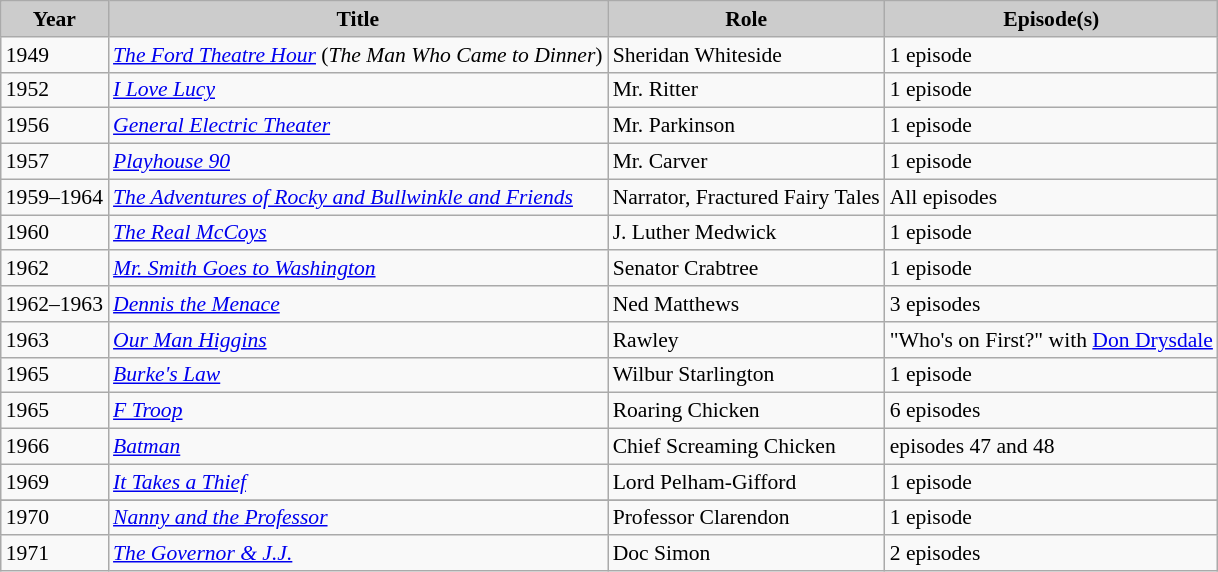<table class="wikitable" style="font-size:90%;">
<tr>
<th style="background: #CCCCCC;">Year</th>
<th style="background: #CCCCCC;">Title</th>
<th style="background: #CCCCCC;">Role</th>
<th style="background: #CCCCCC;">Episode(s)</th>
</tr>
<tr>
<td>1949</td>
<td><em><a href='#'>The Ford Theatre Hour</a></em> (<em>The Man Who Came to Dinner</em>)</td>
<td>Sheridan Whiteside</td>
<td>1 episode</td>
</tr>
<tr>
<td>1952</td>
<td><em><a href='#'>I Love Lucy</a></em></td>
<td>Mr. Ritter</td>
<td>1 episode</td>
</tr>
<tr>
<td>1956</td>
<td><em><a href='#'>General Electric Theater</a></em></td>
<td>Mr. Parkinson</td>
<td>1 episode</td>
</tr>
<tr>
<td>1957</td>
<td><em><a href='#'>Playhouse 90</a></em></td>
<td>Mr. Carver</td>
<td>1 episode</td>
</tr>
<tr>
<td>1959–1964</td>
<td><em><a href='#'>The Adventures of Rocky and Bullwinkle and Friends</a></em></td>
<td>Narrator, Fractured Fairy Tales</td>
<td>All episodes</td>
</tr>
<tr>
<td>1960</td>
<td><em><a href='#'>The Real McCoys</a></em></td>
<td>J. Luther Medwick</td>
<td>1 episode</td>
</tr>
<tr>
<td>1962</td>
<td><em><a href='#'>Mr. Smith Goes to Washington</a></em></td>
<td>Senator Crabtree</td>
<td>1 episode</td>
</tr>
<tr>
<td>1962–1963</td>
<td><em><a href='#'>Dennis the Menace</a></em></td>
<td>Ned Matthews</td>
<td>3 episodes</td>
</tr>
<tr>
<td>1963</td>
<td><em><a href='#'>Our Man Higgins</a></em></td>
<td>Rawley</td>
<td>"Who's on First?" with <a href='#'>Don Drysdale</a></td>
</tr>
<tr>
<td>1965</td>
<td><em><a href='#'>Burke's Law</a></em></td>
<td>Wilbur Starlington</td>
<td>1 episode</td>
</tr>
<tr>
<td>1965</td>
<td><em><a href='#'>F Troop</a></em></td>
<td>Roaring Chicken</td>
<td>6 episodes</td>
</tr>
<tr>
<td>1966</td>
<td><em><a href='#'>Batman</a></em></td>
<td>Chief Screaming Chicken</td>
<td>episodes 47 and 48</td>
</tr>
<tr>
<td>1969</td>
<td><em><a href='#'>It Takes a Thief</a></em></td>
<td>Lord Pelham-Gifford</td>
<td>1 episode</td>
</tr>
<tr>
</tr>
<tr>
<td>1970</td>
<td><em><a href='#'>Nanny and the Professor</a></em></td>
<td>Professor Clarendon</td>
<td>1 episode</td>
</tr>
<tr>
<td>1971</td>
<td><em><a href='#'>The Governor & J.J.</a></em></td>
<td>Doc Simon</td>
<td>2 episodes</td>
</tr>
</table>
